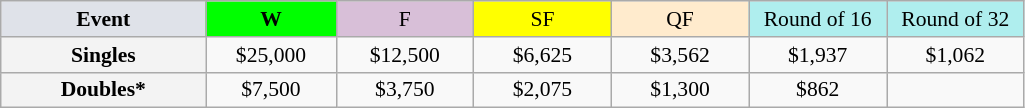<table class=wikitable style=font-size:90%;text-align:center>
<tr>
<td width=130 bgcolor=dfe2e9><strong>Event</strong></td>
<td width=80 bgcolor=lime><strong>W</strong></td>
<td width=85 bgcolor=thistle>F</td>
<td width=85 bgcolor=ffff00>SF</td>
<td width=85 bgcolor=ffebcd>QF</td>
<td width=85 bgcolor=afeeee>Round of 16</td>
<td width=85 bgcolor=afeeee>Round of 32</td>
</tr>
<tr>
<th style=background:#f3f3f3>Singles</th>
<td>$25,000</td>
<td>$12,500</td>
<td>$6,625</td>
<td>$3,562</td>
<td>$1,937</td>
<td>$1,062</td>
</tr>
<tr>
<th style=background:#f3f3f3>Doubles*</th>
<td>$7,500</td>
<td>$3,750</td>
<td>$2,075</td>
<td>$1,300</td>
<td>$862</td>
<td></td>
</tr>
</table>
